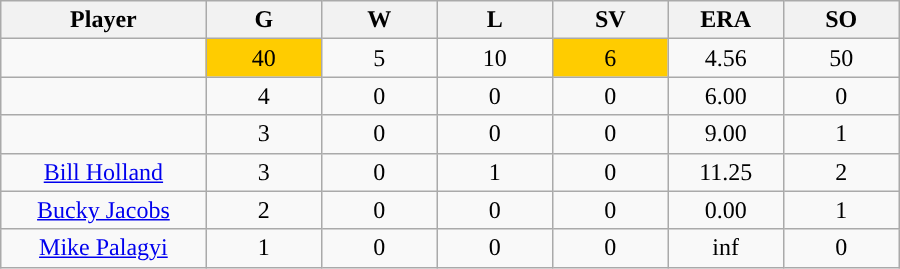<table class="wikitable sortable">
<tr>
<th bgcolor="#DDDDFF" width="16%">Player</th>
<th bgcolor="#DDDDFF" width="9%">G</th>
<th bgcolor="#DDDDFF" width="9%">W</th>
<th bgcolor="#DDDDFF" width="9%">L</th>
<th bgcolor="#DDDDFF" width="9%">SV</th>
<th bgcolor="#DDDDFF" width="9%">ERA</th>
<th bgcolor="#DDDDFF" width="9%">SO</th>
</tr>
<tr align="center">
<td></td>
<td style="background:#fc0;">40</td>
<td>5</td>
<td>10</td>
<td style="background:#fc0;">6</td>
<td>4.56</td>
<td>50</td>
</tr>
<tr align="center">
<td></td>
<td>4</td>
<td>0</td>
<td>0</td>
<td>0</td>
<td>6.00</td>
<td>0</td>
</tr>
<tr align="center">
<td></td>
<td>3</td>
<td>0</td>
<td>0</td>
<td>0</td>
<td>9.00</td>
<td>1</td>
</tr>
<tr align="center">
<td><a href='#'>Bill Holland</a></td>
<td>3</td>
<td>0</td>
<td>1</td>
<td>0</td>
<td>11.25</td>
<td>2</td>
</tr>
<tr align="center">
<td><a href='#'>Bucky Jacobs</a></td>
<td>2</td>
<td>0</td>
<td>0</td>
<td>0</td>
<td>0.00</td>
<td>1</td>
</tr>
<tr align="center">
<td><a href='#'>Mike Palagyi</a></td>
<td>1</td>
<td>0</td>
<td>0</td>
<td>0</td>
<td>inf</td>
<td>0</td>
</tr>
</table>
